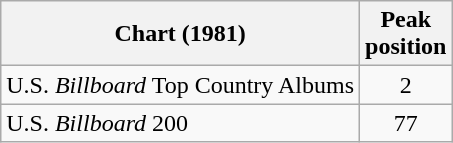<table class="wikitable">
<tr>
<th>Chart (1981)</th>
<th>Peak<br>position</th>
</tr>
<tr>
<td>U.S. <em>Billboard</em> Top Country Albums</td>
<td align="center">2</td>
</tr>
<tr>
<td>U.S. <em>Billboard</em> 200</td>
<td align="center">77</td>
</tr>
</table>
